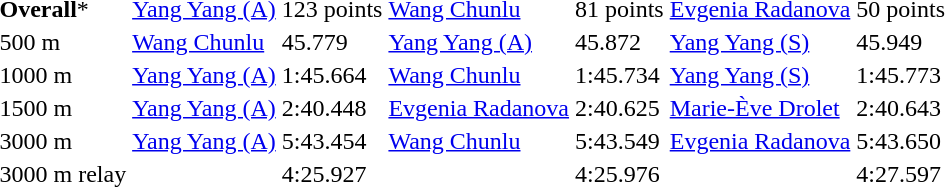<table>
<tr>
<td><strong>Overall</strong>*</td>
<td><a href='#'>Yang Yang (A)</a> <br> </td>
<td>123 points</td>
<td><a href='#'>Wang Chunlu</a> <br> </td>
<td>81 points</td>
<td><a href='#'>Evgenia Radanova</a> <br> </td>
<td>50 points</td>
</tr>
<tr>
<td>500 m</td>
<td><a href='#'>Wang Chunlu</a> <br> </td>
<td>45.779</td>
<td><a href='#'>Yang Yang (A)</a> <br> </td>
<td>45.872</td>
<td><a href='#'>Yang Yang (S)</a> <br> </td>
<td>45.949</td>
</tr>
<tr>
<td>1000 m</td>
<td><a href='#'>Yang Yang (A)</a> <br> </td>
<td>1:45.664</td>
<td><a href='#'>Wang Chunlu</a> <br> </td>
<td>1:45.734</td>
<td><a href='#'>Yang Yang (S)</a> <br> </td>
<td>1:45.773</td>
</tr>
<tr>
<td>1500 m</td>
<td><a href='#'>Yang Yang (A)</a> <br> </td>
<td>2:40.448</td>
<td><a href='#'>Evgenia Radanova</a> <br> </td>
<td>2:40.625</td>
<td><a href='#'>Marie-Ève Drolet</a> <br> </td>
<td>2:40.643</td>
</tr>
<tr>
<td>3000 m</td>
<td><a href='#'>Yang Yang (A)</a> <br> </td>
<td>5:43.454</td>
<td><a href='#'>Wang Chunlu</a> <br> </td>
<td>5:43.549</td>
<td><a href='#'>Evgenia Radanova</a> <br> </td>
<td>5:43.650</td>
</tr>
<tr>
<td>3000 m relay</td>
<td></td>
<td>4:25.927</td>
<td></td>
<td>4:25.976</td>
<td></td>
<td>4:27.597</td>
</tr>
</table>
